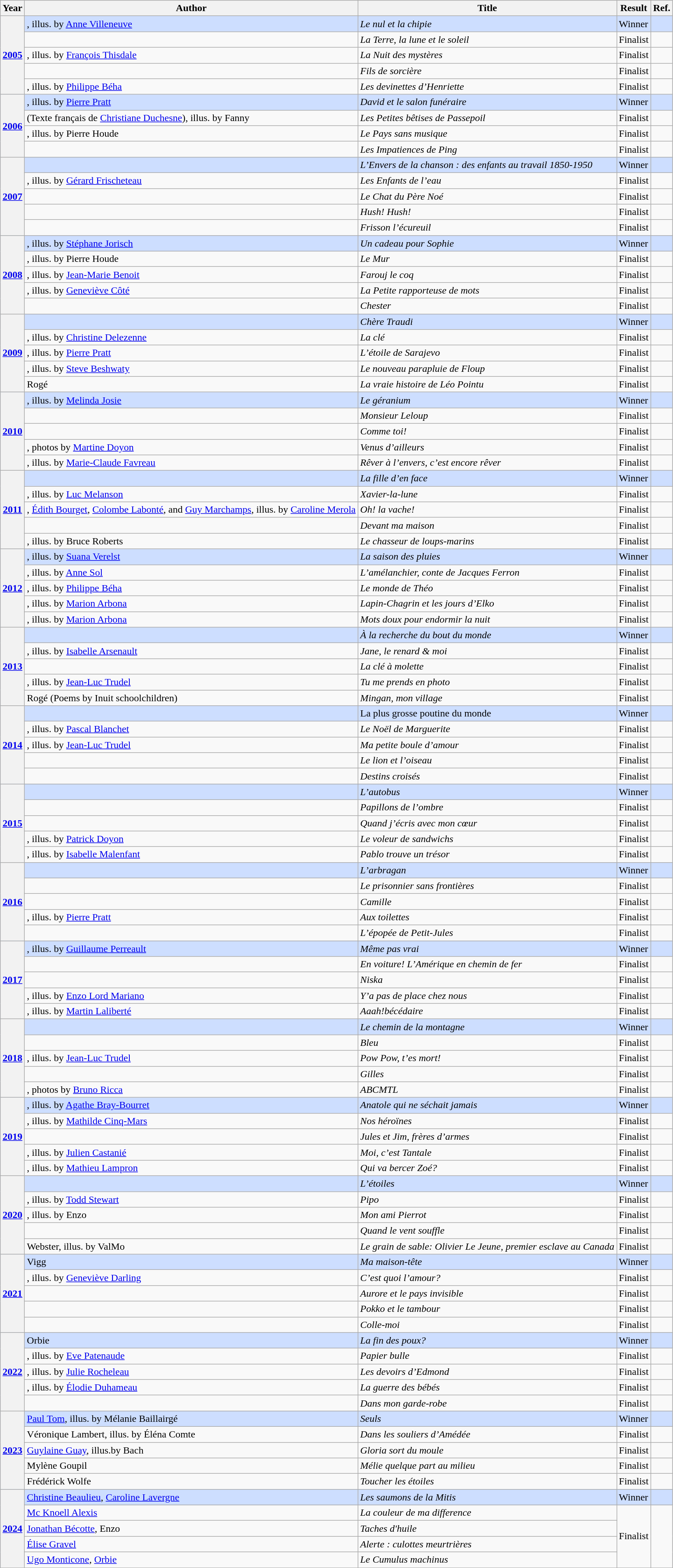<table class="wikitable">
<tr>
<th>Year</th>
<th>Author</th>
<th>Title</th>
<th>Result</th>
<th>Ref.</th>
</tr>
<tr style=background:#cddeff>
<th rowspan="5"><a href='#'>2005</a></th>
<td>, illus. by <a href='#'>Anne Villeneuve</a></td>
<td><em>Le nul et la chipie</em></td>
<td>Winner</td>
<td></td>
</tr>
<tr>
<td></td>
<td><em>La Terre, la lune et le soleil</em></td>
<td>Finalist</td>
<td></td>
</tr>
<tr>
<td>, illus. by <a href='#'>François Thisdale</a></td>
<td><em>La Nuit des mystères</em></td>
<td>Finalist</td>
<td></td>
</tr>
<tr>
<td></td>
<td><em>Fils de sorcière</em></td>
<td>Finalist</td>
<td></td>
</tr>
<tr>
<td>, illus. by <a href='#'>Philippe Béha</a></td>
<td><em>Les devinettes d’Henriette</em></td>
<td>Finalist</td>
<td></td>
</tr>
<tr style=background:#cddeff>
<th rowspan="4"><a href='#'>2006</a></th>
<td>, illus. by <a href='#'>Pierre Pratt</a></td>
<td><em>David et le salon funéraire</em></td>
<td>Winner</td>
<td></td>
</tr>
<tr>
<td> (Texte français de <a href='#'>Christiane Duchesne</a>), illus. by Fanny</td>
<td><em>Les Petites bêtises de Passepoil</em></td>
<td>Finalist</td>
<td></td>
</tr>
<tr>
<td>, illus. by Pierre Houde</td>
<td><em>Le Pays sans musique</em></td>
<td>Finalist</td>
<td></td>
</tr>
<tr>
<td></td>
<td><em>Les Impatiences de Ping</em></td>
<td>Finalist</td>
<td></td>
</tr>
<tr style=background:#cddeff>
<th rowspan="5"><a href='#'>2007</a></th>
<td></td>
<td><em>L’Envers de la chanson : des enfants au travail 1850-1950</em></td>
<td>Winner</td>
<td></td>
</tr>
<tr>
<td>, illus. by <a href='#'>Gérard Frischeteau</a></td>
<td><em>Les Enfants de l’eau</em></td>
<td>Finalist</td>
<td></td>
</tr>
<tr>
<td></td>
<td><em>Le Chat du Père Noé</em></td>
<td>Finalist</td>
<td></td>
</tr>
<tr>
<td></td>
<td><em>Hush! Hush!</em></td>
<td>Finalist</td>
<td></td>
</tr>
<tr>
<td></td>
<td><em>Frisson l’écureuil</em></td>
<td>Finalist</td>
<td></td>
</tr>
<tr style=background:#cddeff>
<th rowspan="5"><a href='#'>2008</a></th>
<td>, illus. by <a href='#'>Stéphane Jorisch</a></td>
<td><em>Un cadeau pour Sophie</em></td>
<td>Winner</td>
<td></td>
</tr>
<tr>
<td>, illus. by Pierre Houde</td>
<td><em>Le Mur</em></td>
<td>Finalist</td>
<td></td>
</tr>
<tr>
<td>, illus. by <a href='#'>Jean-Marie Benoit</a></td>
<td><em>Farouj le coq</em></td>
<td>Finalist</td>
<td></td>
</tr>
<tr>
<td>, illus. by <a href='#'>Geneviève Côté</a></td>
<td><em>La Petite rapporteuse de mots</em></td>
<td>Finalist</td>
<td></td>
</tr>
<tr>
<td></td>
<td><em>Chester</em></td>
<td>Finalist</td>
<td></td>
</tr>
<tr style=background:#cddeff>
<th rowspan="5"><a href='#'>2009</a></th>
<td></td>
<td><em>Chère Traudi</em></td>
<td>Winner</td>
<td></td>
</tr>
<tr>
<td>, illus. by <a href='#'>Christine Delezenne</a></td>
<td><em>La clé</em></td>
<td>Finalist</td>
<td></td>
</tr>
<tr>
<td>, illus. by <a href='#'>Pierre Pratt</a></td>
<td><em>L’étoile de Sarajevo</em></td>
<td>Finalist</td>
<td></td>
</tr>
<tr>
<td>, illus. by <a href='#'>Steve Beshwaty</a></td>
<td><em>Le nouveau parapluie de Floup</em></td>
<td>Finalist</td>
<td></td>
</tr>
<tr>
<td>Rogé</td>
<td><em>La vraie histoire de Léo Pointu</em></td>
<td>Finalist</td>
<td></td>
</tr>
<tr style=background:#cddeff>
<th rowspan="5"><a href='#'>2010</a></th>
<td>, illus. by <a href='#'>Melinda Josie</a></td>
<td><em>Le géranium</em></td>
<td>Winner</td>
<td></td>
</tr>
<tr>
<td></td>
<td><em>Monsieur Leloup</em></td>
<td>Finalist</td>
<td></td>
</tr>
<tr>
<td></td>
<td><em>Comme toi!</em></td>
<td>Finalist</td>
<td></td>
</tr>
<tr>
<td>, photos by <a href='#'>Martine Doyon</a></td>
<td><em>Venus d’ailleurs</em></td>
<td>Finalist</td>
<td></td>
</tr>
<tr>
<td>, illus. by <a href='#'>Marie-Claude Favreau</a></td>
<td><em>Rêver à l’envers, c’est encore rêver</em></td>
<td>Finalist</td>
<td></td>
</tr>
<tr style=background:#cddeff>
<th rowspan="5"><a href='#'>2011</a></th>
<td></td>
<td><em>La fille d’en face</em></td>
<td>Winner</td>
<td></td>
</tr>
<tr>
<td>, illus. by <a href='#'>Luc Melanson</a></td>
<td><em>Xavier-la-lune</em></td>
<td>Finalist</td>
<td></td>
</tr>
<tr>
<td>, <a href='#'>Édith Bourget</a>, <a href='#'>Colombe Labonté</a>, and <a href='#'>Guy Marchamps</a>, illus. by <a href='#'>Caroline Merola</a></td>
<td><em>Oh! la vache!</em></td>
<td>Finalist</td>
<td></td>
</tr>
<tr>
<td></td>
<td><em>Devant ma maison</em></td>
<td>Finalist</td>
<td></td>
</tr>
<tr>
<td>, illus. by Bruce Roberts</td>
<td><em>Le chasseur de loups-marins</em></td>
<td>Finalist</td>
<td></td>
</tr>
<tr style=background:#cddeff>
<th rowspan="5"><a href='#'>2012</a></th>
<td>, illus. by <a href='#'>Suana Verelst</a></td>
<td><em>La saison des pluies</em></td>
<td>Winner</td>
<td></td>
</tr>
<tr>
<td>, illus. by <a href='#'>Anne Sol</a></td>
<td><em>L’amélanchier, conte de Jacques Ferron</em></td>
<td>Finalist</td>
<td></td>
</tr>
<tr>
<td>, illus. by <a href='#'>Philippe Béha</a></td>
<td><em>Le monde de Théo</em></td>
<td>Finalist</td>
<td></td>
</tr>
<tr>
<td>, illus. by <a href='#'>Marion Arbona</a></td>
<td><em>Lapin-Chagrin et les jours d’Elko</em></td>
<td>Finalist</td>
<td></td>
</tr>
<tr>
<td>, illus. by <a href='#'>Marion Arbona</a></td>
<td><em>Mots doux pour endormir la nuit</em></td>
<td>Finalist</td>
<td></td>
</tr>
<tr style=background:#cddeff>
<th rowspan="5"><a href='#'>2013</a></th>
<td></td>
<td><em>À la recherche du bout du monde</em></td>
<td>Winner</td>
<td></td>
</tr>
<tr>
<td>, illus. by <a href='#'>Isabelle Arsenault</a></td>
<td><em>Jane, le renard & moi</em></td>
<td>Finalist</td>
<td></td>
</tr>
<tr>
<td></td>
<td><em>La clé à molette</em></td>
<td>Finalist</td>
<td></td>
</tr>
<tr>
<td>, illus. by <a href='#'>Jean-Luc Trudel</a></td>
<td><em>Tu me prends en photo</em></td>
<td>Finalist</td>
<td></td>
</tr>
<tr>
<td>Rogé (Poems by Inuit schoolchildren)</td>
<td><em>Mingan, mon village</em></td>
<td>Finalist</td>
<td></td>
</tr>
<tr style=background:#cddeff>
<th rowspan="5"><a href='#'>2014</a></th>
<td></td>
<td>La plus grosse poutine du monde</td>
<td>Winner</td>
<td></td>
</tr>
<tr>
<td>, illus. by <a href='#'>Pascal Blanchet</a></td>
<td><em>Le Noël de Marguerite</em></td>
<td>Finalist</td>
<td></td>
</tr>
<tr>
<td>, illus. by <a href='#'>Jean-Luc Trudel</a></td>
<td><em>Ma petite boule d’amour</em></td>
<td>Finalist</td>
<td></td>
</tr>
<tr>
<td></td>
<td><em>Le lion et l’oiseau</em></td>
<td>Finalist</td>
<td></td>
</tr>
<tr>
<td></td>
<td><em>Destins croisés</em></td>
<td>Finalist</td>
<td></td>
</tr>
<tr style=background:#cddeff>
<th rowspan="5"><a href='#'>2015</a></th>
<td></td>
<td><em>L’autobus</em></td>
<td>Winner</td>
<td></td>
</tr>
<tr>
<td></td>
<td><em>Papillons de l’ombre</em></td>
<td>Finalist</td>
<td></td>
</tr>
<tr>
<td></td>
<td><em>Quand j’écris avec mon cœur</em></td>
<td>Finalist</td>
<td></td>
</tr>
<tr>
<td>, illus. by <a href='#'>Patrick Doyon</a></td>
<td><em>Le voleur de sandwichs</em></td>
<td>Finalist</td>
<td></td>
</tr>
<tr>
<td>, illus. by <a href='#'>Isabelle Malenfant</a></td>
<td><em>Pablo trouve un trésor</em></td>
<td>Finalist</td>
<td></td>
</tr>
<tr style=background:#cddeff>
<th rowspan="5"><a href='#'>2016</a></th>
<td></td>
<td><em>L’arbragan</em></td>
<td>Winner</td>
<td></td>
</tr>
<tr>
<td></td>
<td><em>Le prisonnier sans frontières</em></td>
<td>Finalist</td>
<td></td>
</tr>
<tr>
<td></td>
<td><em>Camille</em></td>
<td>Finalist</td>
<td></td>
</tr>
<tr>
<td>, illus. by <a href='#'>Pierre Pratt</a></td>
<td><em>Aux toilettes</em></td>
<td>Finalist</td>
<td></td>
</tr>
<tr>
<td></td>
<td><em>L’épopée de Petit-Jules</em></td>
<td>Finalist</td>
<td></td>
</tr>
<tr style=background:#cddeff>
<th rowspan="5"><a href='#'>2017</a></th>
<td>, illus. by <a href='#'>Guillaume Perreault</a></td>
<td><em>Même pas vrai</em></td>
<td>Winner</td>
<td></td>
</tr>
<tr>
<td></td>
<td><em>En voiture! L’Amérique en chemin de fer</em></td>
<td>Finalist</td>
<td></td>
</tr>
<tr>
<td></td>
<td><em>Niska</em></td>
<td>Finalist</td>
<td></td>
</tr>
<tr>
<td>, illus. by <a href='#'>Enzo Lord Mariano</a></td>
<td><em>Y’a pas de place chez nous</em></td>
<td>Finalist</td>
<td></td>
</tr>
<tr>
<td>, illus. by <a href='#'>Martin Laliberté</a></td>
<td><em>Aaah!bécédaire</em></td>
<td>Finalist</td>
<td></td>
</tr>
<tr style=background:#cddeff>
<th rowspan="5"><a href='#'>2018</a></th>
<td></td>
<td><em>Le chemin de la montagne</em></td>
<td>Winner</td>
<td></td>
</tr>
<tr>
<td></td>
<td><em>Bleu</em></td>
<td>Finalist</td>
<td></td>
</tr>
<tr>
<td>, illus. by <a href='#'>Jean-Luc Trudel</a></td>
<td><em>Pow Pow, t’es mort!</em></td>
<td>Finalist</td>
<td></td>
</tr>
<tr>
<td></td>
<td><em>Gilles</em></td>
<td>Finalist</td>
<td></td>
</tr>
<tr>
<td>, photos by <a href='#'>Bruno Ricca</a></td>
<td><em>ABCMTL</em></td>
<td>Finalist</td>
<td></td>
</tr>
<tr style=background:#cddeff>
<th rowspan="5"><a href='#'>2019</a></th>
<td>, illus. by <a href='#'>Agathe Bray-Bourret</a></td>
<td><em>Anatole qui ne séchait jamais</em></td>
<td>Winner</td>
<td></td>
</tr>
<tr>
<td>, illus. by <a href='#'>Mathilde Cinq-Mars</a></td>
<td><em>Nos héroïnes</em></td>
<td>Finalist</td>
<td></td>
</tr>
<tr>
<td></td>
<td><em>Jules et Jim, frères d’armes</em></td>
<td>Finalist</td>
<td></td>
</tr>
<tr>
<td>, illus. by <a href='#'>Julien Castanié</a></td>
<td><em>Moi, c’est Tantale</em></td>
<td>Finalist</td>
<td></td>
</tr>
<tr>
<td>, illus. by <a href='#'>Mathieu Lampron</a></td>
<td><em>Qui va bercer Zoé?</em></td>
<td>Finalist</td>
<td></td>
</tr>
<tr style=background:#cddeff>
<th rowspan="5"><a href='#'>2020</a></th>
<td></td>
<td><em>L’étoiles</em></td>
<td>Winner</td>
<td></td>
</tr>
<tr>
<td>, illus. by <a href='#'>Todd Stewart</a></td>
<td><em>Pipo</em></td>
<td>Finalist</td>
<td></td>
</tr>
<tr>
<td>, illus. by Enzo</td>
<td><em>Mon ami Pierrot</em></td>
<td>Finalist</td>
<td></td>
</tr>
<tr>
<td></td>
<td><em>Quand le vent souffle</em></td>
<td>Finalist</td>
<td></td>
</tr>
<tr>
<td>Webster, illus. by ValMo</td>
<td><em>Le grain de sable: Olivier Le Jeune, premier esclave au Canada</em></td>
<td>Finalist</td>
<td></td>
</tr>
<tr style=background:#cddeff>
<th rowspan="5"><a href='#'>2021</a></th>
<td>Vigg</td>
<td><em>Ma maison-tête</em></td>
<td>Winner</td>
<td></td>
</tr>
<tr>
<td>, illus. by <a href='#'>Geneviève Darling</a></td>
<td><em>C’est quoi l’amour?</em></td>
<td>Finalist</td>
<td></td>
</tr>
<tr>
<td></td>
<td><em>Aurore et le pays invisible</em></td>
<td>Finalist</td>
<td></td>
</tr>
<tr>
<td></td>
<td><em>Pokko et le tambour</em></td>
<td>Finalist</td>
<td></td>
</tr>
<tr>
<td></td>
<td><em>Colle-moi</em></td>
<td>Finalist</td>
<td></td>
</tr>
<tr style=background:#cddeff>
<th rowspan="5"><a href='#'>2022</a></th>
<td>Orbie</td>
<td><em>La fin des poux?</em></td>
<td>Winner</td>
<td></td>
</tr>
<tr>
<td>, illus. by <a href='#'>Eve Patenaude</a></td>
<td><em>Papier bulle</em></td>
<td>Finalist</td>
<td></td>
</tr>
<tr>
<td>, illus. by <a href='#'>Julie Rocheleau</a></td>
<td><em>Les devoirs d’Edmond</em></td>
<td>Finalist</td>
<td></td>
</tr>
<tr>
<td>, illus. by <a href='#'>Élodie Duhameau</a></td>
<td><em>La guerre des bébés</em></td>
<td>Finalist</td>
<td></td>
</tr>
<tr>
<td></td>
<td><em>Dans mon garde-robe</em></td>
<td>Finalist</td>
<td></td>
</tr>
<tr style="background:#cddeff">
<th rowspan="5"><a href='#'>2023</a></th>
<td><a href='#'>Paul Tom</a>, illus. by Mélanie Baillairgé</td>
<td><em>Seuls</em></td>
<td>Winner</td>
<td></td>
</tr>
<tr>
<td>Véronique Lambert, illus. by Éléna Comte</td>
<td><em>Dans les souliers d’Amédée</em></td>
<td>Finalist</td>
<td></td>
</tr>
<tr>
<td><a href='#'>Guylaine Guay</a>, illus.by Bach</td>
<td><em>Gloria sort du moule</em></td>
<td>Finalist</td>
<td></td>
</tr>
<tr>
<td>Mylène Goupil</td>
<td><em>Mélie quelque part au milieu</em></td>
<td>Finalist</td>
<td></td>
</tr>
<tr>
<td>Frédérick Wolfe</td>
<td><em>Toucher les étoiles</em></td>
<td>Finalist</td>
<td></td>
</tr>
<tr style="background:#cddeff">
<th rowspan="5"><a href='#'>2024</a></th>
<td><a href='#'>Christine Beaulieu</a>, <a href='#'>Caroline Lavergne</a></td>
<td><em>Les saumons de la Mitis</em></td>
<td>Winner</td>
<td></td>
</tr>
<tr>
<td><a href='#'>Mc Knoell Alexis</a></td>
<td><em>La couleur de ma difference</em></td>
<td rowspan=4>Finalist</td>
<td rowspan=4></td>
</tr>
<tr>
<td><a href='#'>Jonathan Bécotte</a>, Enzo</td>
<td><em>Taches d'huile</em></td>
</tr>
<tr>
<td><a href='#'>Élise Gravel</a></td>
<td><em>Alerte : culottes meurtrières</em></td>
</tr>
<tr>
<td><a href='#'>Ugo Monticone</a>, <a href='#'>Orbie</a></td>
<td><em>Le Cumulus machinus</em></td>
</tr>
</table>
